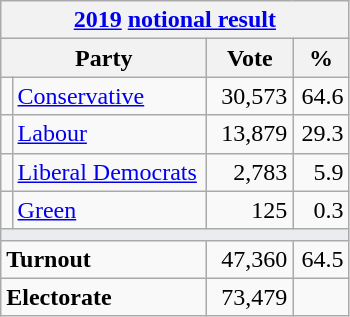<table class="wikitable">
<tr>
<th colspan="4"><a href='#'>2019</a> <a href='#'>notional result</a></th>
</tr>
<tr>
<th bgcolor="#DDDDFF" width="130px" colspan="2">Party</th>
<th bgcolor="#DDDDFF" width="50px">Vote</th>
<th bgcolor="#DDDDFF" width="30px">%</th>
</tr>
<tr>
<td></td>
<td><a href='#'>Conservative</a></td>
<td align=right>30,573</td>
<td align=right>64.6</td>
</tr>
<tr>
<td></td>
<td><a href='#'>Labour</a></td>
<td align=right>13,879</td>
<td align=right>29.3</td>
</tr>
<tr>
<td></td>
<td><a href='#'>Liberal Democrats</a></td>
<td align=right>2,783</td>
<td align=right>5.9</td>
</tr>
<tr>
<td></td>
<td><a href='#'>Green</a></td>
<td align=right>125</td>
<td align=right>0.3</td>
</tr>
<tr>
<td colspan="4" bgcolor="#EAECF0"></td>
</tr>
<tr>
<td colspan="2"><strong>Turnout</strong></td>
<td align=right>47,360</td>
<td align=right>64.5</td>
</tr>
<tr>
<td colspan="2"><strong>Electorate</strong></td>
<td align=right>73,479</td>
</tr>
</table>
